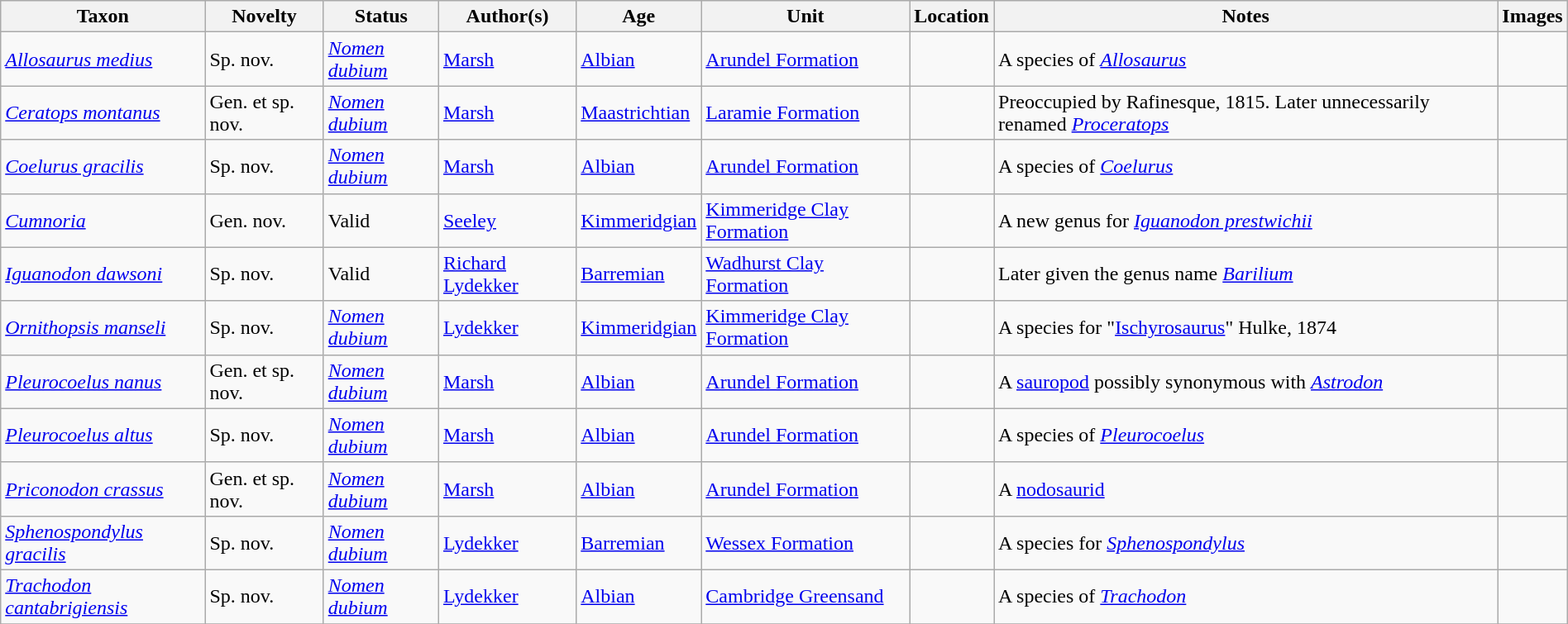<table class="wikitable sortable" align="center" width="100%">
<tr>
<th>Taxon</th>
<th>Novelty</th>
<th>Status</th>
<th>Author(s)</th>
<th>Age</th>
<th>Unit</th>
<th>Location</th>
<th>Notes</th>
<th>Images</th>
</tr>
<tr>
<td><em><a href='#'>Allosaurus medius</a></em></td>
<td>Sp. nov.</td>
<td><em><a href='#'>Nomen dubium</a></em></td>
<td><a href='#'>Marsh</a></td>
<td><a href='#'>Albian</a></td>
<td><a href='#'>Arundel Formation</a></td>
<td></td>
<td>A species of <em><a href='#'>Allosaurus</a></em></td>
<td></td>
</tr>
<tr>
<td><em><a href='#'>Ceratops montanus</a></em></td>
<td>Gen. et sp. nov.</td>
<td><em><a href='#'>Nomen dubium</a></em></td>
<td><a href='#'>Marsh</a></td>
<td><a href='#'>Maastrichtian</a></td>
<td><a href='#'>Laramie Formation</a></td>
<td></td>
<td>Preoccupied by Rafinesque, 1815. Later unnecessarily renamed <em><a href='#'>Proceratops</a></em></td>
<td></td>
</tr>
<tr>
<td><em><a href='#'>Coelurus gracilis</a></em></td>
<td>Sp. nov.</td>
<td><em><a href='#'>Nomen dubium</a></em></td>
<td><a href='#'>Marsh</a></td>
<td><a href='#'>Albian</a></td>
<td><a href='#'>Arundel Formation</a></td>
<td></td>
<td>A species of <em><a href='#'>Coelurus</a></em></td>
<td></td>
</tr>
<tr>
<td><em><a href='#'>Cumnoria</a></em></td>
<td>Gen. nov.</td>
<td>Valid</td>
<td><a href='#'>Seeley</a></td>
<td><a href='#'>Kimmeridgian</a></td>
<td><a href='#'>Kimmeridge Clay Formation</a></td>
<td></td>
<td>A new genus for <em><a href='#'>Iguanodon prestwichii</a></em></td>
<td></td>
</tr>
<tr>
<td><em><a href='#'>Iguanodon dawsoni</a></em></td>
<td>Sp. nov.</td>
<td>Valid</td>
<td><a href='#'>Richard Lydekker</a></td>
<td><a href='#'>Barremian</a></td>
<td><a href='#'>Wadhurst Clay Formation</a></td>
<td></td>
<td>Later given the genus name <em><a href='#'>Barilium</a></em></td>
<td></td>
</tr>
<tr>
<td><em><a href='#'>Ornithopsis manseli</a></em></td>
<td>Sp. nov.</td>
<td><em><a href='#'>Nomen dubium</a></em></td>
<td><a href='#'>Lydekker</a></td>
<td><a href='#'>Kimmeridgian</a></td>
<td><a href='#'>Kimmeridge Clay Formation</a></td>
<td></td>
<td>A species for "<a href='#'>Ischyrosaurus</a>" Hulke, 1874</td>
<td></td>
</tr>
<tr>
<td><em><a href='#'>Pleurocoelus nanus</a></em></td>
<td>Gen. et sp. nov.</td>
<td><em><a href='#'>Nomen dubium</a></em></td>
<td><a href='#'>Marsh</a></td>
<td><a href='#'>Albian</a></td>
<td><a href='#'>Arundel Formation</a></td>
<td></td>
<td>A <a href='#'>sauropod</a> possibly synonymous with <em><a href='#'>Astrodon</a></em></td>
<td></td>
</tr>
<tr>
<td><em><a href='#'>Pleurocoelus altus</a></em></td>
<td>Sp. nov.</td>
<td><em><a href='#'>Nomen dubium</a></em></td>
<td><a href='#'>Marsh</a></td>
<td><a href='#'>Albian</a></td>
<td><a href='#'>Arundel Formation</a></td>
<td></td>
<td>A species of <em><a href='#'>Pleurocoelus</a></em></td>
<td></td>
</tr>
<tr>
<td><em><a href='#'>Priconodon crassus</a></em></td>
<td>Gen. et sp. nov.</td>
<td><em><a href='#'>Nomen dubium</a></em></td>
<td><a href='#'>Marsh</a></td>
<td><a href='#'>Albian</a></td>
<td><a href='#'>Arundel Formation</a></td>
<td></td>
<td>A <a href='#'>nodosaurid</a></td>
<td></td>
</tr>
<tr>
<td><em><a href='#'>Sphenospondylus gracilis</a></em></td>
<td>Sp. nov.</td>
<td><em><a href='#'>Nomen dubium</a></em></td>
<td><a href='#'>Lydekker</a></td>
<td><a href='#'>Barremian</a></td>
<td><a href='#'>Wessex Formation</a></td>
<td></td>
<td>A species for <em><a href='#'>Sphenospondylus</a></em></td>
<td></td>
</tr>
<tr>
<td><em><a href='#'>Trachodon cantabrigiensis</a></em></td>
<td>Sp. nov.</td>
<td><em><a href='#'>Nomen dubium</a></em></td>
<td><a href='#'>Lydekker</a></td>
<td><a href='#'>Albian</a></td>
<td><a href='#'>Cambridge Greensand</a></td>
<td></td>
<td>A species of <em><a href='#'>Trachodon</a></em></td>
<td></td>
</tr>
<tr>
</tr>
</table>
